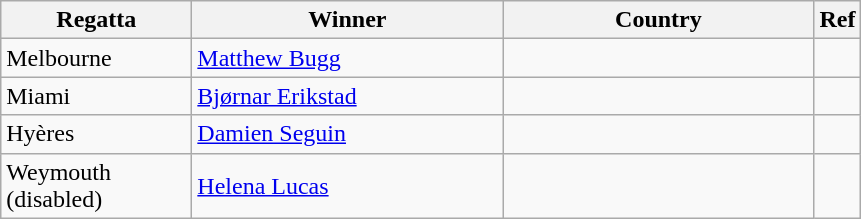<table class="wikitable">
<tr>
<th width=120>Regatta</th>
<th width=200px>Winner</th>
<th width=200px>Country</th>
<th>Ref</th>
</tr>
<tr>
<td>Melbourne</td>
<td><a href='#'>Matthew Bugg</a></td>
<td></td>
<td></td>
</tr>
<tr>
<td>Miami</td>
<td><a href='#'>Bjørnar Erikstad</a></td>
<td></td>
<td></td>
</tr>
<tr>
<td>Hyères</td>
<td><a href='#'>Damien Seguin</a></td>
<td></td>
<td></td>
</tr>
<tr>
<td>Weymouth (disabled)</td>
<td><a href='#'>Helena Lucas</a></td>
<td></td>
<td></td>
</tr>
</table>
